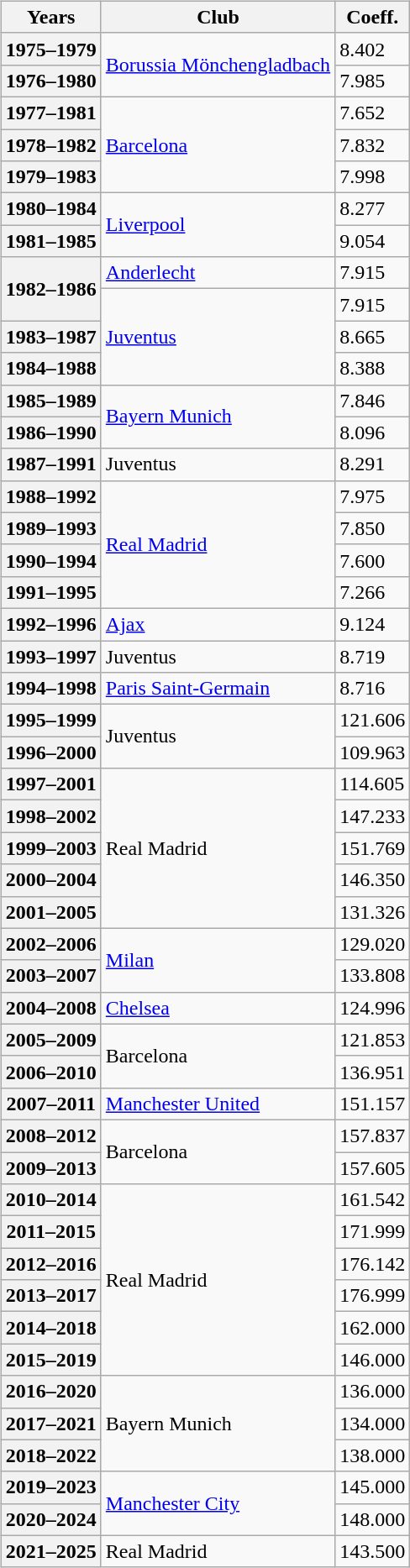<table>
<tr valign=top>
<td><br><table class="wikitable sortable">
<tr>
<th>Years</th>
<th>Club</th>
<th>Coeff.</th>
</tr>
<tr>
<th>1975–1979</th>
<td rowspan=2> <a href='#'>Borussia Mönchengladbach</a></td>
<td>8.402</td>
</tr>
<tr>
<th>1976–1980</th>
<td>7.985</td>
</tr>
<tr>
<th>1977–1981</th>
<td rowspan=3> <a href='#'>Barcelona</a></td>
<td>7.652</td>
</tr>
<tr>
<th>1978–1982</th>
<td>7.832</td>
</tr>
<tr>
<th>1979–1983</th>
<td>7.998</td>
</tr>
<tr>
<th>1980–1984</th>
<td rowspan=2> <a href='#'>Liverpool</a></td>
<td>8.277</td>
</tr>
<tr>
<th>1981–1985</th>
<td>9.054</td>
</tr>
<tr>
<th rowspan=2>1982–1986</th>
<td> <a href='#'>Anderlecht</a></td>
<td>7.915</td>
</tr>
<tr>
<td rowspan=3> <a href='#'>Juventus</a></td>
<td>7.915</td>
</tr>
<tr>
<th>1983–1987</th>
<td>8.665</td>
</tr>
<tr>
<th>1984–1988</th>
<td>8.388</td>
</tr>
<tr>
<th>1985–1989</th>
<td rowspan=2> <a href='#'>Bayern Munich</a></td>
<td>7.846</td>
</tr>
<tr>
<th>1986–1990</th>
<td>8.096</td>
</tr>
<tr>
<th>1987–1991</th>
<td> Juventus</td>
<td>8.291</td>
</tr>
<tr>
<th>1988–1992</th>
<td rowspan=4> <a href='#'>Real Madrid</a></td>
<td>7.975</td>
</tr>
<tr>
<th>1989–1993</th>
<td>7.850</td>
</tr>
<tr>
<th>1990–1994</th>
<td>7.600</td>
</tr>
<tr>
<th>1991–1995</th>
<td>7.266</td>
</tr>
<tr>
<th>1992–1996</th>
<td> <a href='#'>Ajax</a></td>
<td>9.124</td>
</tr>
<tr>
<th>1993–1997</th>
<td> Juventus</td>
<td>8.719</td>
</tr>
<tr>
<th>1994–1998</th>
<td> <a href='#'>Paris Saint-Germain</a></td>
<td>8.716</td>
</tr>
<tr>
<th>1995–1999</th>
<td rowspan=2> Juventus</td>
<td>121.606</td>
</tr>
<tr>
<th>1996–2000</th>
<td>109.963</td>
</tr>
<tr>
<th>1997–2001</th>
<td rowspan=5> Real Madrid</td>
<td>114.605</td>
</tr>
<tr>
<th>1998–2002</th>
<td>147.233</td>
</tr>
<tr>
<th>1999–2003</th>
<td>151.769</td>
</tr>
<tr>
<th>2000–2004</th>
<td>146.350</td>
</tr>
<tr>
<th>2001–2005</th>
<td>131.326</td>
</tr>
<tr>
<th>2002–2006</th>
<td rowspan=2> <a href='#'>Milan</a></td>
<td>129.020</td>
</tr>
<tr>
<th>2003–2007</th>
<td>133.808</td>
</tr>
<tr>
<th>2004–2008</th>
<td> <a href='#'>Chelsea</a></td>
<td>124.996</td>
</tr>
<tr>
<th>2005–2009</th>
<td rowspan=2> Barcelona</td>
<td>121.853</td>
</tr>
<tr>
<th>2006–2010</th>
<td>136.951</td>
</tr>
<tr>
<th>2007–2011</th>
<td> <a href='#'>Manchester United</a></td>
<td>151.157</td>
</tr>
<tr>
<th>2008–2012</th>
<td rowspan=2> Barcelona</td>
<td>157.837</td>
</tr>
<tr>
<th>2009–2013</th>
<td>157.605</td>
</tr>
<tr>
<th>2010–2014</th>
<td rowspan=6> Real Madrid</td>
<td>161.542</td>
</tr>
<tr>
<th>2011–2015</th>
<td>171.999</td>
</tr>
<tr>
<th>2012–2016</th>
<td>176.142</td>
</tr>
<tr>
<th>2013–2017</th>
<td>176.999</td>
</tr>
<tr>
<th>2014–2018</th>
<td>162.000</td>
</tr>
<tr>
<th>2015–2019</th>
<td>146.000</td>
</tr>
<tr>
<th>2016–2020</th>
<td rowspan=3> Bayern Munich</td>
<td>136.000</td>
</tr>
<tr>
<th>2017–2021</th>
<td>134.000</td>
</tr>
<tr>
<th>2018–2022</th>
<td>138.000</td>
</tr>
<tr>
<th>2019–2023</th>
<td rowspan=2> <a href='#'>Manchester City</a></td>
<td>145.000</td>
</tr>
<tr>
<th>2020–2024</th>
<td>148.000</td>
</tr>
<tr>
<th>2021–2025</th>
<td> Real Madrid</td>
<td>143.500</td>
</tr>
</table>
</td>
</tr>
</table>
